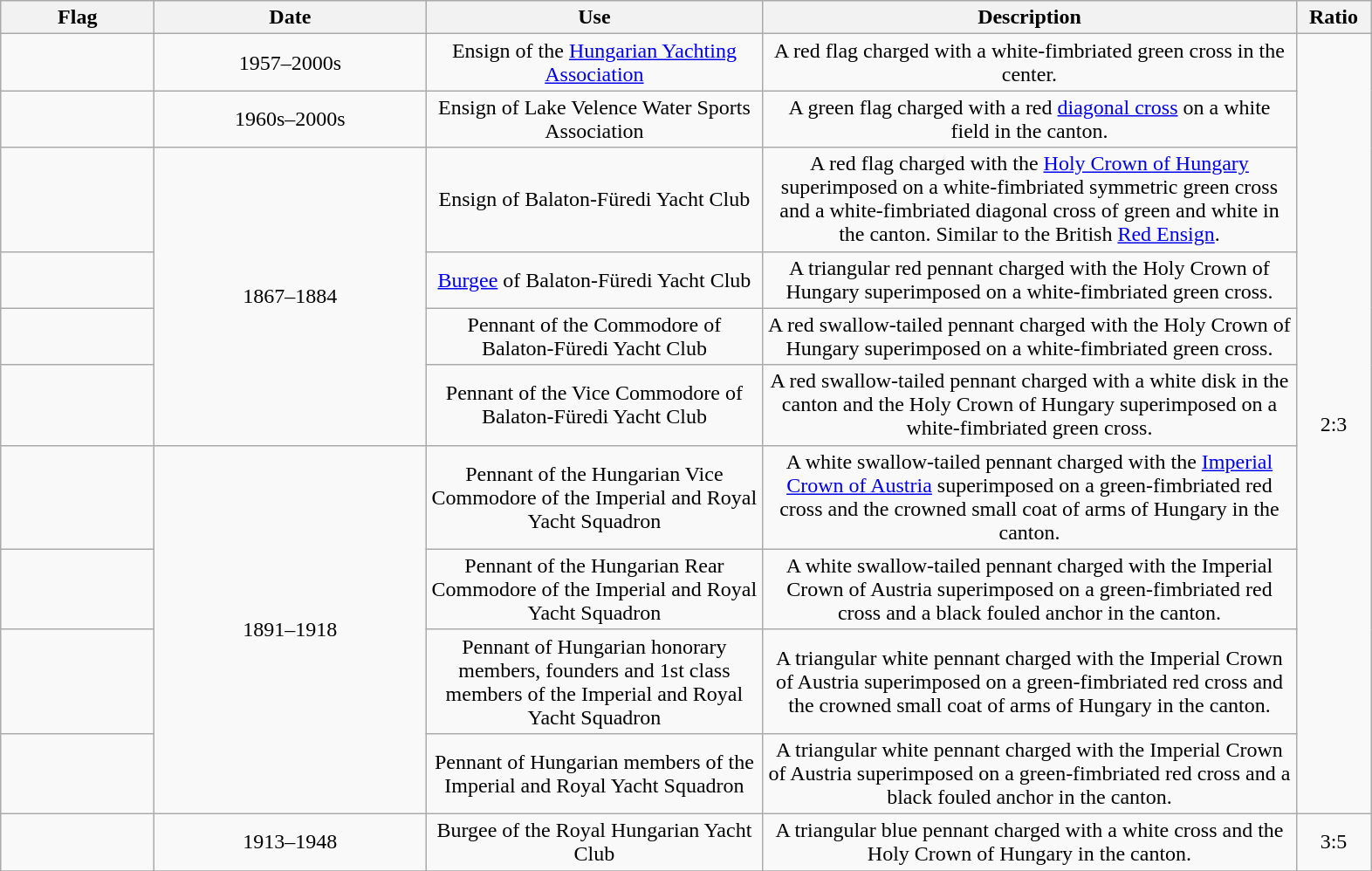<table class="wikitable" style="text-align:center;">
<tr>
<th width="110">Flag</th>
<th width="200">Date</th>
<th width="250">Use</th>
<th width="400">Description</th>
<th width="50">Ratio</th>
</tr>
<tr>
<td></td>
<td>1957–2000s</td>
<td>Ensign of the <a href='#'>Hungarian Yachting Association</a></td>
<td>A red flag charged with a white-fimbriated green cross in the center.</td>
<td rowspan="10">2:3</td>
</tr>
<tr>
<td></td>
<td>1960s–2000s</td>
<td>Ensign of Lake Velence Water Sports Association</td>
<td>A green flag charged with a red <a href='#'>diagonal cross</a> on a white field in the canton.</td>
</tr>
<tr>
<td></td>
<td rowspan="4">1867–1884</td>
<td>Ensign of Balaton-Füredi Yacht Club</td>
<td>A red flag charged with the <a href='#'>Holy Crown of Hungary</a> superimposed on a white-fimbriated symmetric green cross and a white-fimbriated diagonal cross of green and white in the canton. Similar to the British <a href='#'>Red Ensign</a>.</td>
</tr>
<tr>
<td></td>
<td><a href='#'>Burgee</a> of Balaton-Füredi Yacht Club</td>
<td>A triangular red pennant charged with the Holy Crown of Hungary superimposed on a white-fimbriated green cross.</td>
</tr>
<tr>
<td></td>
<td>Pennant of the Commodore of Balaton-Füredi Yacht Club</td>
<td>A red swallow-tailed pennant charged with the Holy Crown of Hungary superimposed on a white-fimbriated green cross.</td>
</tr>
<tr>
<td></td>
<td>Pennant of the Vice Commodore of Balaton-Füredi Yacht Club</td>
<td>A red swallow-tailed pennant charged with a white disk in the canton and the Holy Crown of Hungary superimposed on a white-fimbriated green cross.</td>
</tr>
<tr>
<td></td>
<td rowspan="4">1891–1918</td>
<td>Pennant of the Hungarian Vice Commodore of the Imperial and Royal Yacht Squadron</td>
<td>A white swallow-tailed pennant charged with the <a href='#'>Imperial Crown of Austria</a> superimposed on a green-fimbriated red cross and the crowned small coat of arms of Hungary in the canton.</td>
</tr>
<tr>
<td></td>
<td>Pennant of the Hungarian Rear Commodore of the Imperial and Royal Yacht Squadron</td>
<td>A white swallow-tailed pennant charged with the Imperial Crown of Austria superimposed on a green-fimbriated red cross and a black fouled anchor in the canton.</td>
</tr>
<tr>
<td></td>
<td>Pennant of Hungarian honorary members, founders and 1st class members of the Imperial and Royal Yacht Squadron</td>
<td>A triangular white pennant charged with the Imperial Crown of Austria superimposed on a green-fimbriated red cross and the crowned small coat of arms of Hungary in the canton.</td>
</tr>
<tr>
<td></td>
<td>Pennant of Hungarian members of the Imperial and Royal Yacht Squadron</td>
<td>A triangular white pennant charged with the Imperial Crown of Austria superimposed on a green-fimbriated red cross and a black fouled anchor in the canton.</td>
</tr>
<tr>
<td></td>
<td>1913–1948</td>
<td>Burgee of the Royal Hungarian Yacht Club</td>
<td>A triangular blue pennant charged with a white cross and the Holy Crown of Hungary in the canton.</td>
<td>3:5</td>
</tr>
<tr>
</tr>
</table>
